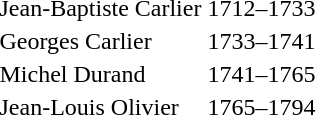<table>
<tr>
<td>Jean-Baptiste Carlier</td>
<td>1712–1733</td>
</tr>
<tr>
<td>Georges Carlier</td>
<td>1733–1741</td>
</tr>
<tr>
<td>Michel Durand</td>
<td>1741–1765</td>
</tr>
<tr>
<td>Jean-Louis Olivier</td>
<td>1765–1794</td>
</tr>
</table>
